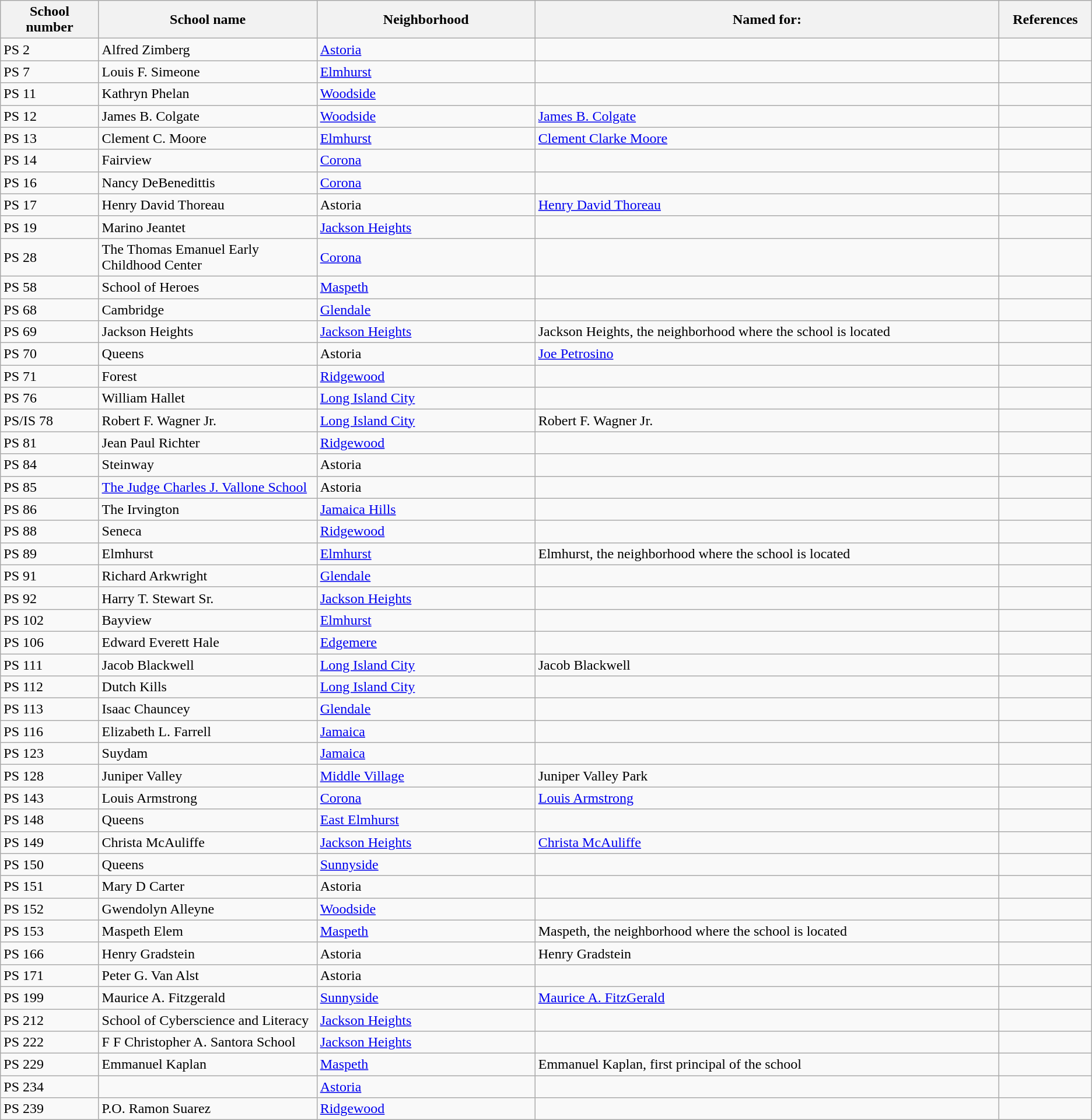<table class="wikitable">
<tr>
<th style="width:9%;">School<br>number</th>
<th style="width:20%;">School name</th>
<th style="width:20%;">Neighborhood</th>
<th>Named for:</th>
<th>References</th>
</tr>
<tr>
<td>PS 2</td>
<td>Alfred Zimberg</td>
<td><a href='#'>Astoria</a></td>
<td></td>
<td></td>
</tr>
<tr>
<td>PS 7</td>
<td>Louis F. Simeone</td>
<td><a href='#'>Elmhurst</a></td>
<td></td>
<td></td>
</tr>
<tr>
<td>PS 11</td>
<td>Kathryn Phelan</td>
<td><a href='#'>Woodside</a></td>
<td></td>
<td></td>
</tr>
<tr>
<td>PS 12</td>
<td>James B. Colgate</td>
<td><a href='#'>Woodside</a></td>
<td><a href='#'>James B. Colgate</a></td>
<td></td>
</tr>
<tr>
<td>PS 13</td>
<td>Clement C. Moore</td>
<td><a href='#'>Elmhurst</a></td>
<td><a href='#'>Clement Clarke Moore</a></td>
<td></td>
</tr>
<tr>
<td>PS 14</td>
<td>Fairview</td>
<td><a href='#'>Corona</a></td>
<td></td>
<td></td>
</tr>
<tr>
<td>PS 16</td>
<td>Nancy DeBenedittis</td>
<td><a href='#'>Corona</a></td>
<td></td>
<td></td>
</tr>
<tr>
<td>PS 17</td>
<td>Henry David Thoreau</td>
<td>Astoria</td>
<td><a href='#'>Henry David Thoreau</a></td>
<td></td>
</tr>
<tr>
<td>PS 19</td>
<td>Marino Jeantet</td>
<td><a href='#'>Jackson Heights</a></td>
<td></td>
<td></td>
</tr>
<tr>
<td>PS 28</td>
<td>The Thomas Emanuel Early Childhood Center</td>
<td><a href='#'>Corona</a></td>
<td></td>
<td></td>
</tr>
<tr>
<td>PS 58</td>
<td>School of Heroes</td>
<td><a href='#'>Maspeth</a></td>
<td></td>
<td></td>
</tr>
<tr>
<td>PS 68</td>
<td>Cambridge</td>
<td><a href='#'>Glendale</a></td>
<td></td>
<td></td>
</tr>
<tr>
<td>PS 69</td>
<td>Jackson Heights</td>
<td><a href='#'>Jackson Heights</a></td>
<td>Jackson Heights, the neighborhood where the school is located</td>
<td></td>
</tr>
<tr>
<td>PS 70</td>
<td>Queens</td>
<td>Astoria</td>
<td><a href='#'>Joe Petrosino</a></td>
<td></td>
</tr>
<tr>
<td>PS 71</td>
<td>Forest</td>
<td><a href='#'>Ridgewood</a></td>
<td></td>
<td></td>
</tr>
<tr>
<td>PS 76</td>
<td>William Hallet</td>
<td><a href='#'>Long Island City</a></td>
<td></td>
<td></td>
</tr>
<tr>
<td>PS/IS 78</td>
<td>Robert F. Wagner Jr.</td>
<td><a href='#'>Long Island City</a></td>
<td>Robert F. Wagner Jr.</td>
<td></td>
</tr>
<tr>
<td>PS 81</td>
<td>Jean Paul Richter</td>
<td><a href='#'>Ridgewood</a></td>
<td></td>
<td></td>
</tr>
<tr>
<td>PS 84</td>
<td>Steinway</td>
<td>Astoria</td>
<td></td>
<td></td>
</tr>
<tr>
<td>PS 85</td>
<td><a href='#'>The Judge Charles J. Vallone School</a></td>
<td>Astoria</td>
<td></td>
<td></td>
</tr>
<tr>
<td>PS 86</td>
<td>The Irvington</td>
<td><a href='#'>Jamaica Hills</a></td>
<td></td>
<td></td>
</tr>
<tr>
<td>PS 88</td>
<td>Seneca</td>
<td><a href='#'>Ridgewood</a></td>
<td></td>
<td></td>
</tr>
<tr>
<td>PS 89</td>
<td>Elmhurst</td>
<td><a href='#'>Elmhurst</a></td>
<td>Elmhurst, the neighborhood where the school is located</td>
<td></td>
</tr>
<tr>
<td>PS 91</td>
<td>Richard Arkwright</td>
<td><a href='#'>Glendale</a></td>
<td></td>
<td></td>
</tr>
<tr>
<td>PS 92</td>
<td>Harry T. Stewart Sr.</td>
<td><a href='#'>Jackson Heights</a></td>
<td></td>
<td></td>
</tr>
<tr>
<td>PS 102</td>
<td>Bayview</td>
<td><a href='#'>Elmhurst</a></td>
<td></td>
<td></td>
</tr>
<tr>
<td>PS 106</td>
<td>Edward Everett Hale</td>
<td><a href='#'>Edgemere</a></td>
<td></td>
<td></td>
</tr>
<tr>
<td>PS 111</td>
<td>Jacob Blackwell</td>
<td><a href='#'>Long Island City</a></td>
<td>Jacob Blackwell</td>
<td></td>
</tr>
<tr>
<td>PS 112</td>
<td>Dutch Kills</td>
<td><a href='#'>Long Island City</a></td>
<td></td>
<td></td>
</tr>
<tr>
<td>PS 113</td>
<td>Isaac Chauncey</td>
<td><a href='#'>Glendale</a></td>
<td></td>
<td></td>
</tr>
<tr>
<td>PS 116</td>
<td>Elizabeth L. Farrell</td>
<td><a href='#'>Jamaica</a></td>
<td></td>
<td></td>
</tr>
<tr>
<td>PS 123</td>
<td>Suydam</td>
<td><a href='#'>Jamaica</a></td>
<td></td>
<td></td>
</tr>
<tr>
<td>PS 128</td>
<td>Juniper Valley</td>
<td><a href='#'>Middle Village</a></td>
<td>Juniper Valley Park</td>
<td></td>
</tr>
<tr>
<td>PS 143</td>
<td>Louis Armstrong</td>
<td><a href='#'>Corona</a></td>
<td><a href='#'>Louis Armstrong</a></td>
<td></td>
</tr>
<tr>
<td>PS 148</td>
<td>Queens</td>
<td><a href='#'>East Elmhurst</a></td>
<td></td>
<td></td>
</tr>
<tr>
<td>PS 149</td>
<td>Christa McAuliffe</td>
<td><a href='#'>Jackson Heights</a></td>
<td><a href='#'>Christa McAuliffe</a></td>
<td></td>
</tr>
<tr>
<td>PS 150</td>
<td>Queens</td>
<td><a href='#'>Sunnyside</a></td>
<td></td>
<td></td>
</tr>
<tr>
<td>PS 151</td>
<td>Mary D Carter</td>
<td>Astoria</td>
<td></td>
<td></td>
</tr>
<tr>
<td>PS 152</td>
<td>Gwendolyn Alleyne</td>
<td><a href='#'>Woodside</a></td>
<td></td>
<td></td>
</tr>
<tr>
<td>PS 153</td>
<td>Maspeth Elem</td>
<td><a href='#'>Maspeth</a></td>
<td>Maspeth, the neighborhood where the school is located</td>
<td></td>
</tr>
<tr>
<td>PS 166</td>
<td>Henry Gradstein</td>
<td>Astoria</td>
<td>Henry Gradstein</td>
<td></td>
</tr>
<tr>
<td>PS 171</td>
<td>Peter G. Van Alst</td>
<td>Astoria</td>
<td></td>
<td></td>
</tr>
<tr>
<td>PS 199</td>
<td>Maurice A. Fitzgerald</td>
<td><a href='#'>Sunnyside</a></td>
<td><a href='#'>Maurice A. FitzGerald</a></td>
<td></td>
</tr>
<tr>
<td>PS 212</td>
<td>School of Cyberscience and Literacy</td>
<td><a href='#'>Jackson Heights</a></td>
<td></td>
<td></td>
</tr>
<tr>
<td>PS 222</td>
<td>F F Christopher A. Santora School</td>
<td><a href='#'>Jackson Heights</a></td>
<td></td>
<td></td>
</tr>
<tr>
<td>PS 229</td>
<td>Emmanuel Kaplan</td>
<td><a href='#'>Maspeth</a></td>
<td>Emmanuel Kaplan, first principal of the school</td>
<td></td>
</tr>
<tr>
<td>PS 234</td>
<td></td>
<td><a href='#'>Astoria</a></td>
<td></td>
<td></td>
</tr>
<tr>
<td>PS 239</td>
<td>P.O. Ramon Suarez</td>
<td><a href='#'>Ridgewood</a></td>
<td></td>
<td></td>
</tr>
</table>
